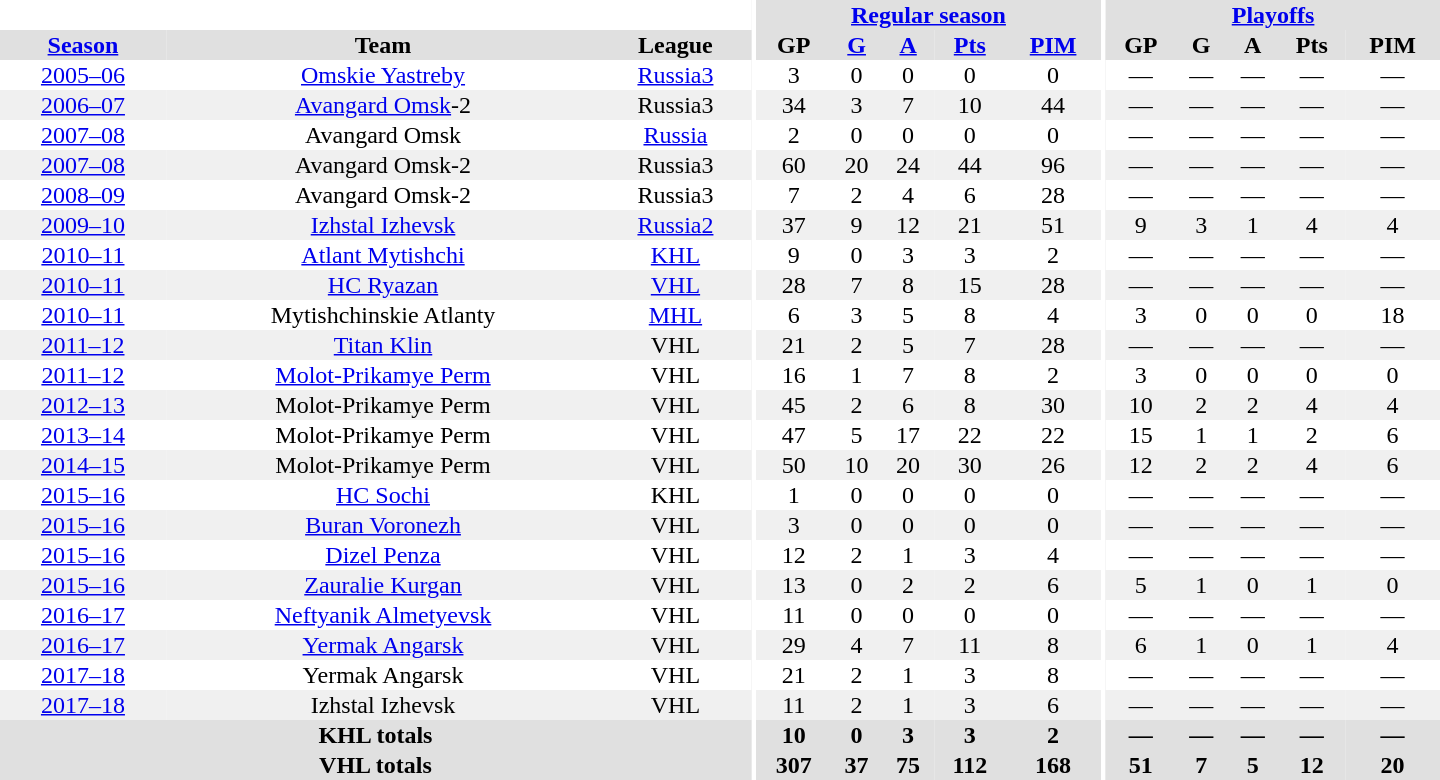<table border="0" cellpadding="1" cellspacing="0" style="text-align:center; width:60em">
<tr bgcolor="#e0e0e0">
<th colspan="3" bgcolor="#ffffff"></th>
<th rowspan="99" bgcolor="#ffffff"></th>
<th colspan="5"><a href='#'>Regular season</a></th>
<th rowspan="99" bgcolor="#ffffff"></th>
<th colspan="5"><a href='#'>Playoffs</a></th>
</tr>
<tr bgcolor="#e0e0e0">
<th><a href='#'>Season</a></th>
<th>Team</th>
<th>League</th>
<th>GP</th>
<th><a href='#'>G</a></th>
<th><a href='#'>A</a></th>
<th><a href='#'>Pts</a></th>
<th><a href='#'>PIM</a></th>
<th>GP</th>
<th>G</th>
<th>A</th>
<th>Pts</th>
<th>PIM</th>
</tr>
<tr>
<td><a href='#'>2005–06</a></td>
<td><a href='#'>Omskie Yastreby</a></td>
<td><a href='#'>Russia3</a></td>
<td>3</td>
<td>0</td>
<td>0</td>
<td>0</td>
<td>0</td>
<td>—</td>
<td>—</td>
<td>—</td>
<td>—</td>
<td>—</td>
</tr>
<tr bgcolor="#f0f0f0">
<td><a href='#'>2006–07</a></td>
<td><a href='#'>Avangard Omsk</a>-2</td>
<td>Russia3</td>
<td>34</td>
<td>3</td>
<td>7</td>
<td>10</td>
<td>44</td>
<td>—</td>
<td>—</td>
<td>—</td>
<td>—</td>
<td>—</td>
</tr>
<tr>
<td><a href='#'>2007–08</a></td>
<td>Avangard Omsk</td>
<td><a href='#'>Russia</a></td>
<td>2</td>
<td>0</td>
<td>0</td>
<td>0</td>
<td>0</td>
<td>—</td>
<td>—</td>
<td>—</td>
<td>—</td>
<td>—</td>
</tr>
<tr bgcolor="#f0f0f0">
<td><a href='#'>2007–08</a></td>
<td>Avangard Omsk-2</td>
<td>Russia3</td>
<td>60</td>
<td>20</td>
<td>24</td>
<td>44</td>
<td>96</td>
<td>—</td>
<td>—</td>
<td>—</td>
<td>—</td>
<td>—</td>
</tr>
<tr>
<td><a href='#'>2008–09</a></td>
<td>Avangard Omsk-2</td>
<td>Russia3</td>
<td>7</td>
<td>2</td>
<td>4</td>
<td>6</td>
<td>28</td>
<td>—</td>
<td>—</td>
<td>—</td>
<td>—</td>
<td>—</td>
</tr>
<tr bgcolor="#f0f0f0">
<td><a href='#'>2009–10</a></td>
<td><a href='#'>Izhstal Izhevsk</a></td>
<td><a href='#'>Russia2</a></td>
<td>37</td>
<td>9</td>
<td>12</td>
<td>21</td>
<td>51</td>
<td>9</td>
<td>3</td>
<td>1</td>
<td>4</td>
<td>4</td>
</tr>
<tr>
<td><a href='#'>2010–11</a></td>
<td><a href='#'>Atlant Mytishchi</a></td>
<td><a href='#'>KHL</a></td>
<td>9</td>
<td>0</td>
<td>3</td>
<td>3</td>
<td>2</td>
<td>—</td>
<td>—</td>
<td>—</td>
<td>—</td>
<td>—</td>
</tr>
<tr bgcolor="#f0f0f0">
<td><a href='#'>2010–11</a></td>
<td><a href='#'>HC Ryazan</a></td>
<td><a href='#'>VHL</a></td>
<td>28</td>
<td>7</td>
<td>8</td>
<td>15</td>
<td>28</td>
<td>—</td>
<td>—</td>
<td>—</td>
<td>—</td>
<td>—</td>
</tr>
<tr>
<td><a href='#'>2010–11</a></td>
<td>Mytishchinskie Atlanty</td>
<td><a href='#'>MHL</a></td>
<td>6</td>
<td>3</td>
<td>5</td>
<td>8</td>
<td>4</td>
<td>3</td>
<td>0</td>
<td>0</td>
<td>0</td>
<td>18</td>
</tr>
<tr bgcolor="#f0f0f0">
<td><a href='#'>2011–12</a></td>
<td><a href='#'>Titan Klin</a></td>
<td>VHL</td>
<td>21</td>
<td>2</td>
<td>5</td>
<td>7</td>
<td>28</td>
<td>—</td>
<td>—</td>
<td>—</td>
<td>—</td>
<td>—</td>
</tr>
<tr>
<td><a href='#'>2011–12</a></td>
<td><a href='#'>Molot-Prikamye Perm</a></td>
<td>VHL</td>
<td>16</td>
<td>1</td>
<td>7</td>
<td>8</td>
<td>2</td>
<td>3</td>
<td>0</td>
<td>0</td>
<td>0</td>
<td>0</td>
</tr>
<tr bgcolor="#f0f0f0">
<td><a href='#'>2012–13</a></td>
<td>Molot-Prikamye Perm</td>
<td>VHL</td>
<td>45</td>
<td>2</td>
<td>6</td>
<td>8</td>
<td>30</td>
<td>10</td>
<td>2</td>
<td>2</td>
<td>4</td>
<td>4</td>
</tr>
<tr>
<td><a href='#'>2013–14</a></td>
<td>Molot-Prikamye Perm</td>
<td>VHL</td>
<td>47</td>
<td>5</td>
<td>17</td>
<td>22</td>
<td>22</td>
<td>15</td>
<td>1</td>
<td>1</td>
<td>2</td>
<td>6</td>
</tr>
<tr bgcolor="#f0f0f0">
<td><a href='#'>2014–15</a></td>
<td>Molot-Prikamye Perm</td>
<td>VHL</td>
<td>50</td>
<td>10</td>
<td>20</td>
<td>30</td>
<td>26</td>
<td>12</td>
<td>2</td>
<td>2</td>
<td>4</td>
<td>6</td>
</tr>
<tr>
<td><a href='#'>2015–16</a></td>
<td><a href='#'>HC Sochi</a></td>
<td>KHL</td>
<td>1</td>
<td>0</td>
<td>0</td>
<td>0</td>
<td>0</td>
<td>—</td>
<td>—</td>
<td>—</td>
<td>—</td>
<td>—</td>
</tr>
<tr bgcolor="#f0f0f0">
<td><a href='#'>2015–16</a></td>
<td><a href='#'>Buran Voronezh</a></td>
<td>VHL</td>
<td>3</td>
<td>0</td>
<td>0</td>
<td>0</td>
<td>0</td>
<td>—</td>
<td>—</td>
<td>—</td>
<td>—</td>
<td>—</td>
</tr>
<tr>
<td><a href='#'>2015–16</a></td>
<td><a href='#'>Dizel Penza</a></td>
<td>VHL</td>
<td>12</td>
<td>2</td>
<td>1</td>
<td>3</td>
<td>4</td>
<td>—</td>
<td>—</td>
<td>—</td>
<td>—</td>
<td>—</td>
</tr>
<tr bgcolor="#f0f0f0">
<td><a href='#'>2015–16</a></td>
<td><a href='#'>Zauralie Kurgan</a></td>
<td>VHL</td>
<td>13</td>
<td>0</td>
<td>2</td>
<td>2</td>
<td>6</td>
<td>5</td>
<td>1</td>
<td>0</td>
<td>1</td>
<td>0</td>
</tr>
<tr>
<td><a href='#'>2016–17</a></td>
<td><a href='#'>Neftyanik Almetyevsk</a></td>
<td>VHL</td>
<td>11</td>
<td>0</td>
<td>0</td>
<td>0</td>
<td>0</td>
<td>—</td>
<td>—</td>
<td>—</td>
<td>—</td>
<td>—</td>
</tr>
<tr bgcolor="#f0f0f0">
<td><a href='#'>2016–17</a></td>
<td><a href='#'>Yermak Angarsk</a></td>
<td>VHL</td>
<td>29</td>
<td>4</td>
<td>7</td>
<td>11</td>
<td>8</td>
<td>6</td>
<td>1</td>
<td>0</td>
<td>1</td>
<td>4</td>
</tr>
<tr>
<td><a href='#'>2017–18</a></td>
<td>Yermak Angarsk</td>
<td>VHL</td>
<td>21</td>
<td>2</td>
<td>1</td>
<td>3</td>
<td>8</td>
<td>—</td>
<td>—</td>
<td>—</td>
<td>—</td>
<td>—</td>
</tr>
<tr bgcolor="#f0f0f0">
<td><a href='#'>2017–18</a></td>
<td>Izhstal Izhevsk</td>
<td>VHL</td>
<td>11</td>
<td>2</td>
<td>1</td>
<td>3</td>
<td>6</td>
<td>—</td>
<td>—</td>
<td>—</td>
<td>—</td>
<td>—</td>
</tr>
<tr>
</tr>
<tr ALIGN="center" bgcolor="#e0e0e0">
<th colspan="3">KHL totals</th>
<th ALIGN="center">10</th>
<th ALIGN="center">0</th>
<th ALIGN="center">3</th>
<th ALIGN="center">3</th>
<th ALIGN="center">2</th>
<th ALIGN="center">—</th>
<th ALIGN="center">—</th>
<th ALIGN="center">—</th>
<th ALIGN="center">—</th>
<th ALIGN="center">—</th>
</tr>
<tr>
</tr>
<tr ALIGN="center" bgcolor="#e0e0e0">
<th colspan="3">VHL totals</th>
<th ALIGN="center">307</th>
<th ALIGN="center">37</th>
<th ALIGN="center">75</th>
<th ALIGN="center">112</th>
<th ALIGN="center">168</th>
<th ALIGN="center">51</th>
<th ALIGN="center">7</th>
<th ALIGN="center">5</th>
<th ALIGN="center">12</th>
<th ALIGN="center">20</th>
</tr>
</table>
